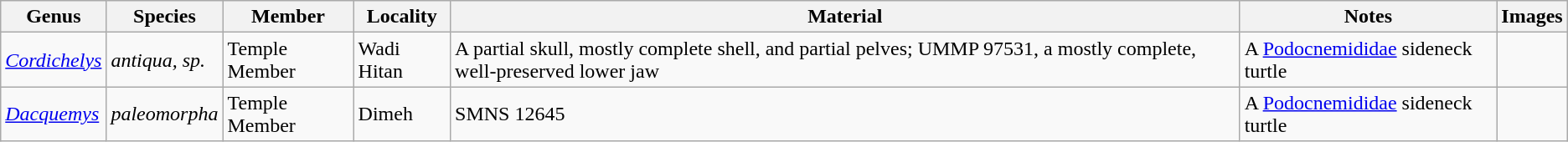<table class="wikitable">
<tr>
<th>Genus</th>
<th>Species</th>
<th>Member</th>
<th>Locality</th>
<th>Material</th>
<th>Notes</th>
<th>Images</th>
</tr>
<tr>
<td><em><a href='#'>Cordichelys</a></em></td>
<td><em>antiqua, sp.</em></td>
<td>Temple Member</td>
<td>Wadi Hitan</td>
<td>A partial skull, mostly complete shell, and partial pelves; UMMP 97531, a mostly complete, well-preserved lower jaw</td>
<td>A <a href='#'>Podocnemididae</a> sideneck turtle</td>
<td></td>
</tr>
<tr>
<td><em><a href='#'>Dacquemys</a></em></td>
<td><em>paleomorpha</em></td>
<td>Temple Member</td>
<td>Dimeh</td>
<td>SMNS 12645</td>
<td>A <a href='#'>Podocnemididae</a> sideneck turtle</td>
<td></td>
</tr>
</table>
